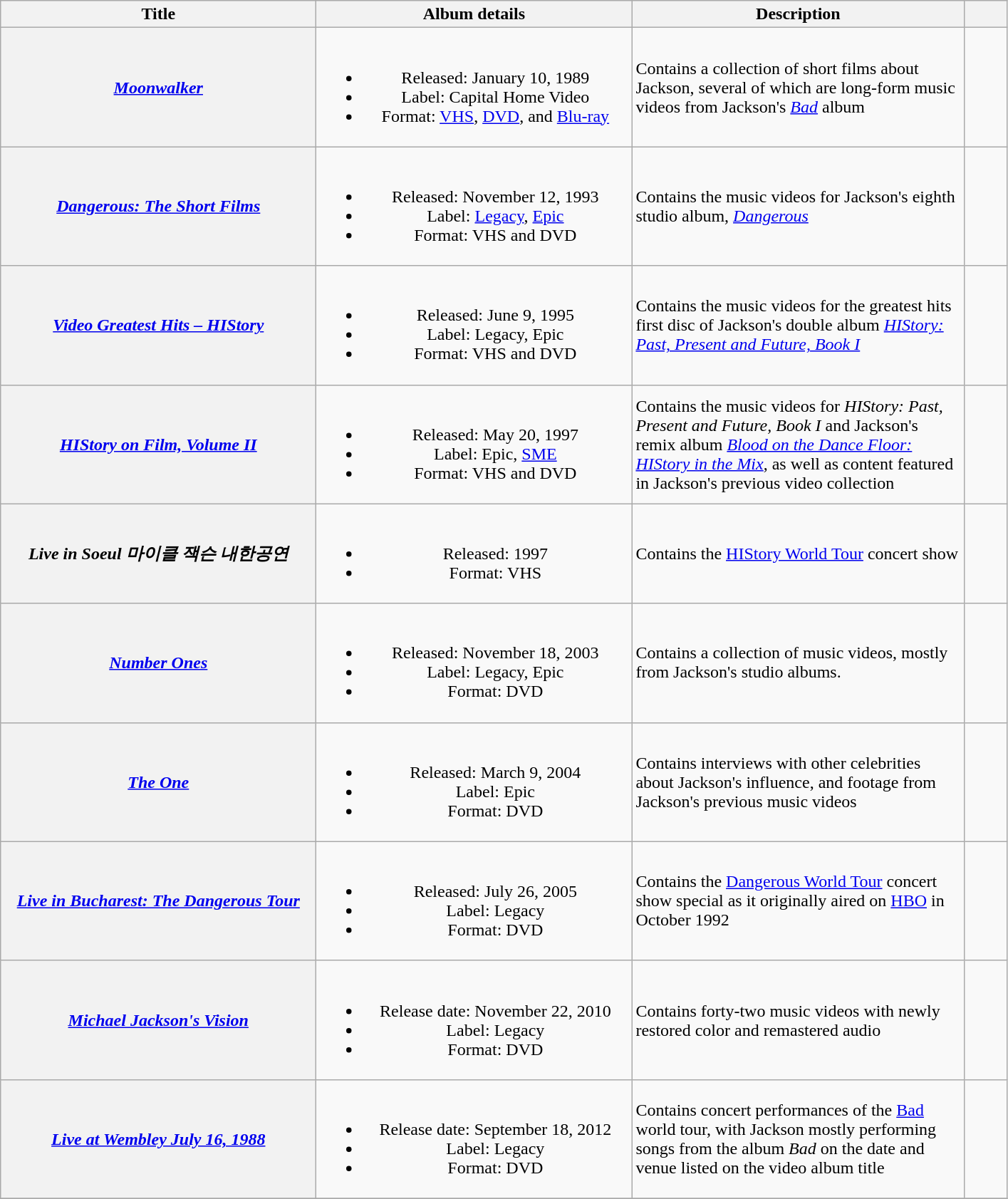<table class="wikitable plainrowheaders" style="text-align:center;">
<tr>
<th scope="col" style="width:18em;">Title</th>
<th scope="col" style="width:18em;">Album details</th>
<th scope="col" style="width:19em;">Description</th>
<th scope="col" style="width:2em;" class="unsortable"></th>
</tr>
<tr>
<th scope="row"><em><a href='#'>Moonwalker</a></em></th>
<td><br><ul><li>Released: January 10, 1989</li><li>Label: Capital Home Video</li><li>Format: <a href='#'>VHS</a>, <a href='#'>DVD</a>, and <a href='#'>Blu-ray</a></li></ul></td>
<td style="text-align:left;">Contains a collection of short films about Jackson, several of which are long-form music videos from Jackson's <em><a href='#'>Bad</a></em> album</td>
<td></td>
</tr>
<tr>
<th scope="row"><em><a href='#'>Dangerous: The Short Films</a></em></th>
<td><br><ul><li>Released: November 12, 1993</li><li>Label: <a href='#'>Legacy</a>, <a href='#'>Epic</a></li><li>Format: VHS and DVD</li></ul></td>
<td style="text-align:left;">Contains the music videos for Jackson's eighth studio album, <em><a href='#'>Dangerous</a></em></td>
<td></td>
</tr>
<tr>
<th scope="row"><em><a href='#'>Video Greatest Hits – HIStory</a></em></th>
<td><br><ul><li>Released: June 9, 1995</li><li>Label: Legacy, Epic</li><li>Format: VHS and DVD</li></ul></td>
<td style="text-align:left;">Contains the music videos for the greatest hits first disc of Jackson's double album <em><a href='#'>HIStory: Past, Present and Future, Book I</a></em></td>
<td></td>
</tr>
<tr>
<th scope="row"><em><a href='#'>HIStory on Film, Volume II</a></em></th>
<td><br><ul><li>Released: May 20, 1997</li><li>Label: Epic, <a href='#'>SME</a></li><li>Format: VHS and DVD</li></ul></td>
<td style="text-align:left;">Contains the music videos for <em>HIStory: Past, Present and Future, Book I</em> and Jackson's remix album <em><a href='#'>Blood on the Dance Floor: HIStory in the Mix</a></em>, as well as content featured in Jackson's previous video collection</td>
<td></td>
</tr>
<tr>
<th scope="row"><em>Live in Soeul 마이클 잭슨 내한공연</em></th>
<td><br><ul><li>Released: 1997</li><li>Format: VHS</li></ul></td>
<td style="text-align:left;">Contains the <a href='#'>HIStory World Tour</a> concert show</td>
</tr>
<tr>
<th scope="row"><em><a href='#'>Number Ones</a></em></th>
<td><br><ul><li>Released: November 18, 2003</li><li>Label: Legacy, Epic</li><li>Format: DVD</li></ul></td>
<td style="text-align:left;">Contains a collection of music videos, mostly from Jackson's studio albums.</td>
<td></td>
</tr>
<tr>
<th scope="row"><em><a href='#'>The One</a></em></th>
<td><br><ul><li>Released: March 9, 2004</li><li>Label: Epic</li><li>Format: DVD</li></ul></td>
<td style="text-align:left;">Contains interviews with other celebrities about Jackson's influence, and footage from Jackson's previous music videos</td>
<td></td>
</tr>
<tr>
<th scope="row"><em><a href='#'>Live in Bucharest: The Dangerous Tour</a></em></th>
<td><br><ul><li>Released: July 26, 2005</li><li>Label: Legacy</li><li>Format: DVD</li></ul></td>
<td style="text-align:left;">Contains the <a href='#'>Dangerous World Tour</a> concert show special as it originally aired on <a href='#'>HBO</a> in October 1992</td>
<td></td>
</tr>
<tr>
<th scope="row"><em><a href='#'>Michael Jackson's Vision</a></em></th>
<td><br><ul><li>Release date: November 22, 2010</li><li>Label: Legacy</li><li>Format: DVD</li></ul></td>
<td style="text-align:left;">Contains forty-two music videos with newly restored color and remastered audio</td>
<td></td>
</tr>
<tr>
<th scope="row"><em><a href='#'>Live at Wembley July 16, 1988</a></em></th>
<td><br><ul><li>Release date: September 18, 2012</li><li>Label: Legacy</li><li>Format: DVD</li></ul></td>
<td style="text-align:left;">Contains concert performances of the <a href='#'>Bad</a> world tour, with Jackson mostly performing songs from the album <em>Bad</em> on the date and venue listed on the video album title</td>
<td></td>
</tr>
<tr>
</tr>
</table>
